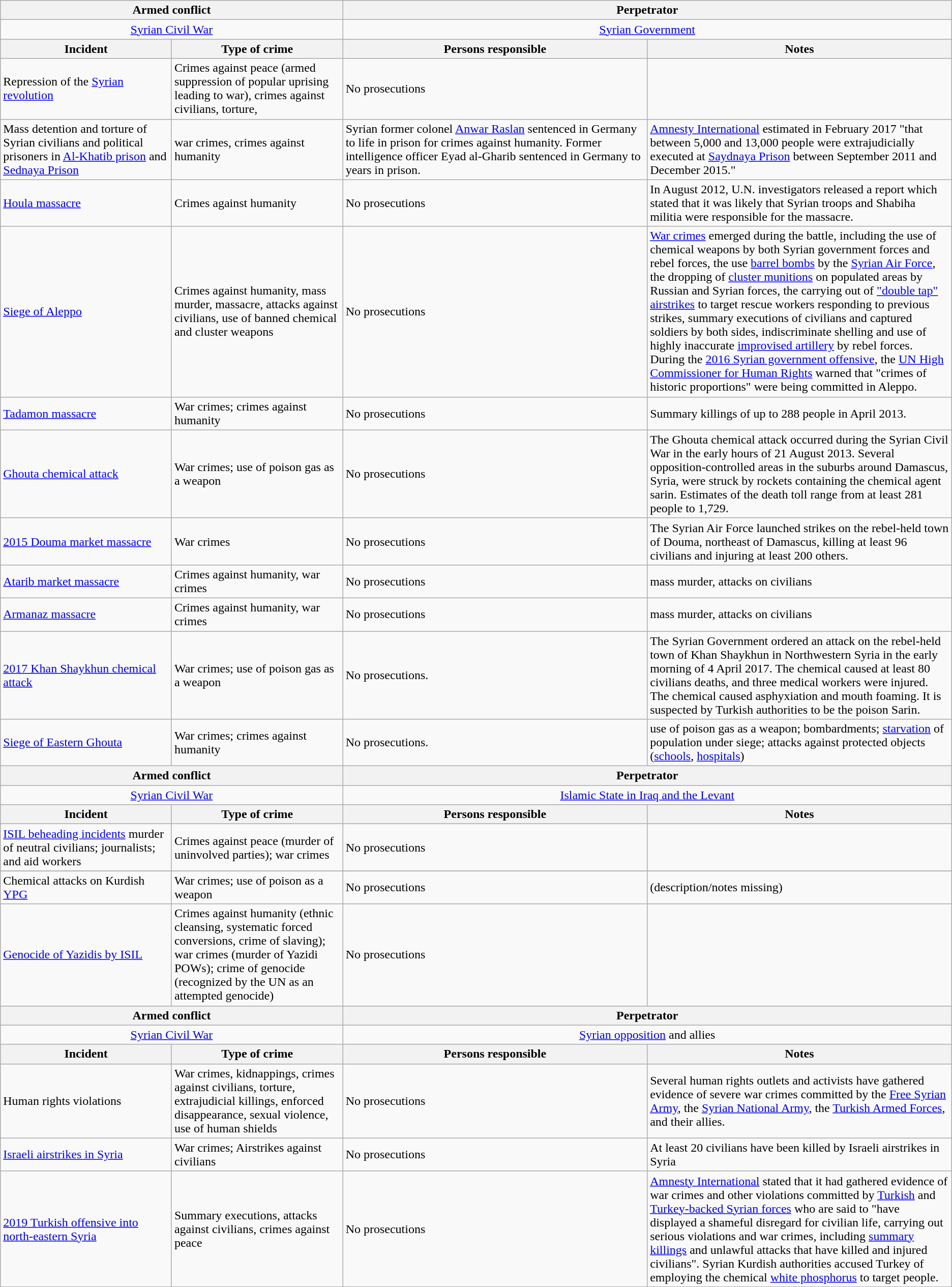<table class="wikitable">
<tr>
<th colspan="2">Armed conflict</th>
<th colspan="2">Perpetrator</th>
</tr>
<tr style="text-align:center;">
<td colspan="2"><a href='#'>Syrian Civil War</a></td>
<td colspan="2"><a href='#'>Syrian Government</a></td>
</tr>
<tr>
<th>Incident</th>
<th>Type of crime</th>
<th>Persons responsible</th>
<th>Notes</th>
</tr>
<tr>
<td style="width:18%;">Repression of the <a href='#'>Syrian revolution</a></td>
<td>Crimes against peace (armed suppression of popular uprising leading to war), crimes against civilians, torture,</td>
<td style="width:32%;">No prosecutions</td>
<td style="width:32%;"></td>
</tr>
<tr>
<td style="width:18%;">Mass detention and torture of Syrian civilians and political prisoners in <a href='#'>Al-Khatib prison</a> and <a href='#'>Sednaya Prison</a></td>
<td style="width:18%;">war crimes, crimes against humanity</td>
<td style="width:32%;">Syrian former colonel <a href='#'>Anwar Raslan</a> sentenced in Germany to life in prison for crimes against humanity. Former intelligence officer Eyad al-Gharib sentenced in Germany to  years in prison.</td>
<td style="width:32%;"><a href='#'>Amnesty International</a> estimated in February 2017 "that between 5,000 and 13,000 people were extrajudicially executed at <a href='#'>Saydnaya Prison</a> between September 2011 and December 2015."</td>
</tr>
<tr>
<td style="width:18%;"><a href='#'>Houla massacre</a></td>
<td>Crimes against humanity</td>
<td style="width:32%;">No prosecutions</td>
<td style="width:32%;">In August 2012, U.N. investigators released a report which stated that it was likely that Syrian troops and Shabiha militia were responsible for the massacre.</td>
</tr>
<tr>
<td style="width:18%;"><a href='#'>Siege of Aleppo</a></td>
<td style="width:18%;">Crimes against humanity, mass murder, massacre, attacks against civilians, use of banned chemical and cluster weapons</td>
<td style="width:32%;">No prosecutions</td>
<td style="width:32%;"><a href='#'>War crimes</a> emerged during the battle, including the use of chemical weapons by both Syrian government forces and rebel forces, the use <a href='#'>barrel bombs</a> by the <a href='#'>Syrian Air Force</a>, the dropping of <a href='#'>cluster munitions</a> on populated areas by Russian and Syrian forces, the carrying out of <a href='#'>"double tap" airstrikes</a> to target rescue workers responding to previous strikes, summary executions of civilians and captured soldiers by both sides, indiscriminate shelling and use of highly inaccurate <a href='#'>improvised artillery</a> by rebel forces. During the <a href='#'>2016 Syrian government offensive</a>, the <a href='#'>UN High Commissioner for Human Rights</a> warned that "crimes of historic proportions" were being committed in Aleppo.</td>
</tr>
<tr>
<td style="width:18%;"><a href='#'>Tadamon massacre</a></td>
<td style="width:18%;">War crimes; crimes against humanity</td>
<td style="width:32%;">No prosecutions</td>
<td style="width:32%;">Summary killings of up to 288 people in April 2013.</td>
</tr>
<tr>
<td style="width:18%;"><a href='#'>Ghouta chemical attack</a></td>
<td style="width:18%;">War crimes; use of poison gas as a weapon</td>
<td style="width:32%;">No prosecutions</td>
<td style="width:32%;">The Ghouta chemical attack occurred during the Syrian Civil War in the early hours of 21 August 2013. Several opposition-controlled areas in the suburbs around Damascus, Syria, were struck by rockets containing the chemical agent sarin. Estimates of the death toll range from at least 281 people to 1,729.</td>
</tr>
<tr>
<td><a href='#'>2015 Douma market massacre</a></td>
<td style="width:18%;">War crimes</td>
<td style="width:32%;">No prosecutions</td>
<td style="width:32%;">The Syrian Air Force launched strikes on the rebel-held town of Douma, northeast of Damascus, killing at least 96 civilians and injuring at least 200 others.</td>
</tr>
<tr>
<td style="width:18%;"><a href='#'>Atarib market massacre</a></td>
<td>Crimes against humanity, war crimes</td>
<td style="width:32%;">No prosecutions</td>
<td style="width:32%;">mass murder, attacks on civilians</td>
</tr>
<tr>
<td style="width:18%;"><a href='#'>Armanaz massacre</a></td>
<td>Crimes against humanity, war crimes</td>
<td style="width:32%;">No prosecutions</td>
<td style="width:32%;">mass murder, attacks on civilians</td>
</tr>
<tr>
<td><a href='#'>2017 Khan Shaykhun chemical attack</a></td>
<td style="width:18%;">War crimes; use of poison gas as a weapon</td>
<td style="width:32%;">No prosecutions.</td>
<td style- "width:32%;">The Syrian Government ordered an attack on the rebel-held town of Khan Shaykhun in Northwestern Syria in the early morning of 4 April 2017. The chemical caused at least 80 civilians deaths, and three medical workers were injured. The chemical caused asphyxiation and mouth foaming. It is suspected by Turkish authorities to be the poison Sarin.</td>
</tr>
<tr>
<td><a href='#'>Siege of Eastern Ghouta</a></td>
<td style="width:18%;">War crimes; crimes against humanity</td>
<td style="width:32%;">No prosecutions.</td>
<td style- "width:32%;">use of poison gas as a weapon; bombardments; <a href='#'>starvation</a> of population under siege; attacks against protected objects (<a href='#'>schools</a>, <a href='#'>hospitals</a>)</td>
</tr>
<tr>
<th colspan="2">Armed conflict</th>
<th colspan="2">Perpetrator</th>
</tr>
<tr style="text-align:center;">
<td colspan="2"><a href='#'>Syrian Civil War</a></td>
<td colspan="2"><a href='#'>Islamic State in Iraq and the Levant</a></td>
</tr>
<tr>
<th>Incident</th>
<th>Type of crime</th>
<th>Persons responsible</th>
<th>Notes</th>
</tr>
<tr>
<td style="width:18%;"><a href='#'>ISIL beheading incidents</a> murder of neutral civilians; journalists; and aid workers</td>
<td style="width:18%;">Crimes against peace (murder of uninvolved parties); war crimes</td>
<td style="width:32%;">No prosecutions</td>
<td style="width:32%;"></td>
</tr>
<tr>
</tr>
<tr>
<td style="width:18%;">Chemical attacks on Kurdish <a href='#'>YPG</a></td>
<td style="width:18%;">War crimes; use of poison as a weapon</td>
<td style="width:32%;">No prosecutions</td>
<td style="width:32%;">(description/notes missing)</td>
</tr>
<tr>
<td style="width:18%;"><a href='#'>Genocide of Yazidis by ISIL</a></td>
<td style="width:18%;">Crimes against humanity (ethnic cleansing, systematic forced conversions, crime of slaving); war crimes (murder of Yazidi POWs); crime of genocide (recognized by the UN as an attempted genocide)</td>
<td style="width:32%;">No prosecutions</td>
<td style="width:32%;"></td>
</tr>
<tr>
<th colspan="2">Armed conflict</th>
<th colspan="2">Perpetrator</th>
</tr>
<tr style="text-align:center;">
<td colspan="2"><a href='#'>Syrian Civil War</a></td>
<td colspan="2"><a href='#'>Syrian opposition</a> and allies</td>
</tr>
<tr>
<th>Incident</th>
<th>Type of crime</th>
<th>Persons responsible</th>
<th>Notes</th>
</tr>
<tr>
<td>Human rights violations</td>
<td style="width:18%;">War crimes, kidnappings, crimes against civilians, torture, extrajudicial killings, enforced disappearance, sexual violence, use of human shields</td>
<td style="width:32%;">No prosecutions</td>
<td style="width:32%;">Several human rights outlets and activists have gathered evidence of severe war crimes committed by the <a href='#'>Free Syrian Army</a>, the <a href='#'>Syrian National Army</a>, the <a href='#'>Turkish Armed Forces</a>, and their allies.</td>
</tr>
<tr>
<td><a href='#'>Israeli airstrikes in Syria</a></td>
<td style="width:18%;">War crimes; Airstrikes against civilians</td>
<td style="width:32%;">No prosecutions</td>
<td style="width:32%;">At least 20 civilians have been killed by Israeli airstrikes in Syria</td>
</tr>
<tr>
<td style="width:18%;"><a href='#'>2019 Turkish offensive into north-eastern Syria</a></td>
<td>Summary executions, attacks against civilians, crimes against peace</td>
<td style="width:32%;">No prosecutions</td>
<td style="width:32%;"><a href='#'>Amnesty International</a> stated that it had gathered evidence of war crimes and other violations committed by <a href='#'>Turkish</a> and <a href='#'>Turkey-backed Syrian forces</a> who are said to "have displayed a shameful disregard for civilian life, carrying out serious violations and war crimes, including <a href='#'>summary killings</a> and unlawful attacks that have killed and injured civilians". Syrian Kurdish authorities accused Turkey of employing the chemical <a href='#'>white phosphorus</a> to target people.</td>
</tr>
</table>
